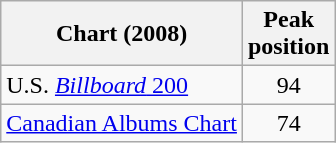<table class="wikitable sortable">
<tr>
<th>Chart (2008)</th>
<th>Peak<br>position</th>
</tr>
<tr>
<td>U.S. <a href='#'><em>Billboard</em> 200</a></td>
<td style="text-align:center;">94</td>
</tr>
<tr>
<td><a href='#'>Canadian Albums Chart</a></td>
<td style="text-align:center;">74</td>
</tr>
</table>
